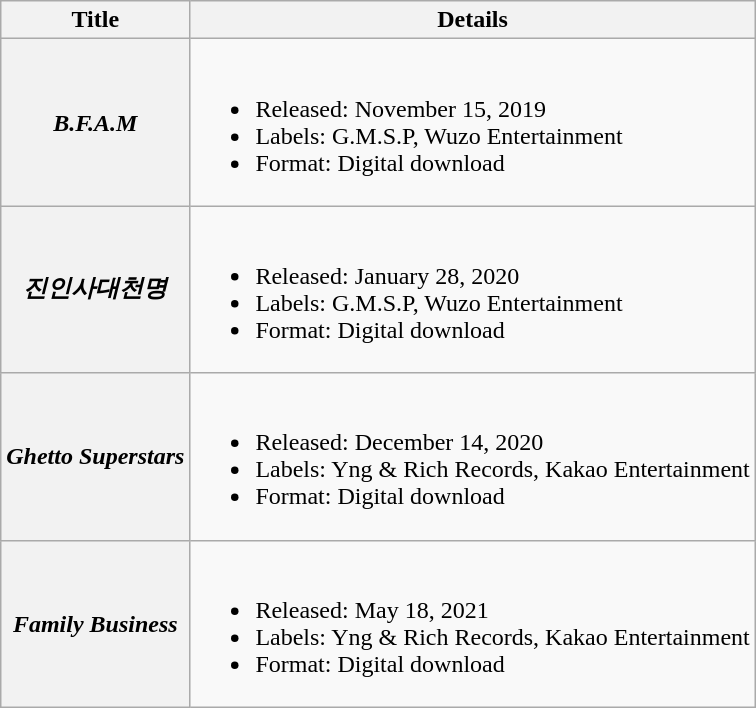<table class="wikitable plainrowheaders">
<tr>
<th>Title</th>
<th>Details</th>
</tr>
<tr>
<th scope="row"><em>B.F.A.M</em></th>
<td><br><ul><li>Released: November 15, 2019</li><li>Labels: G.M.S.P, Wuzo Entertainment</li><li>Format: Digital download</li></ul></td>
</tr>
<tr>
<th scope="row"><em>진인사대천명</em></th>
<td><br><ul><li>Released: January 28, 2020</li><li>Labels: G.M.S.P, Wuzo Entertainment</li><li>Format: Digital download</li></ul></td>
</tr>
<tr>
<th scope="row"><em>Ghetto Superstars</em></th>
<td><br><ul><li>Released: December 14, 2020</li><li>Labels: Yng & Rich Records, Kakao Entertainment</li><li>Format: Digital download</li></ul></td>
</tr>
<tr>
<th scope="row"><em>Family Business</em></th>
<td><br><ul><li>Released: May 18, 2021</li><li>Labels: Yng & Rich Records, Kakao Entertainment</li><li>Format: Digital download</li></ul></td>
</tr>
</table>
